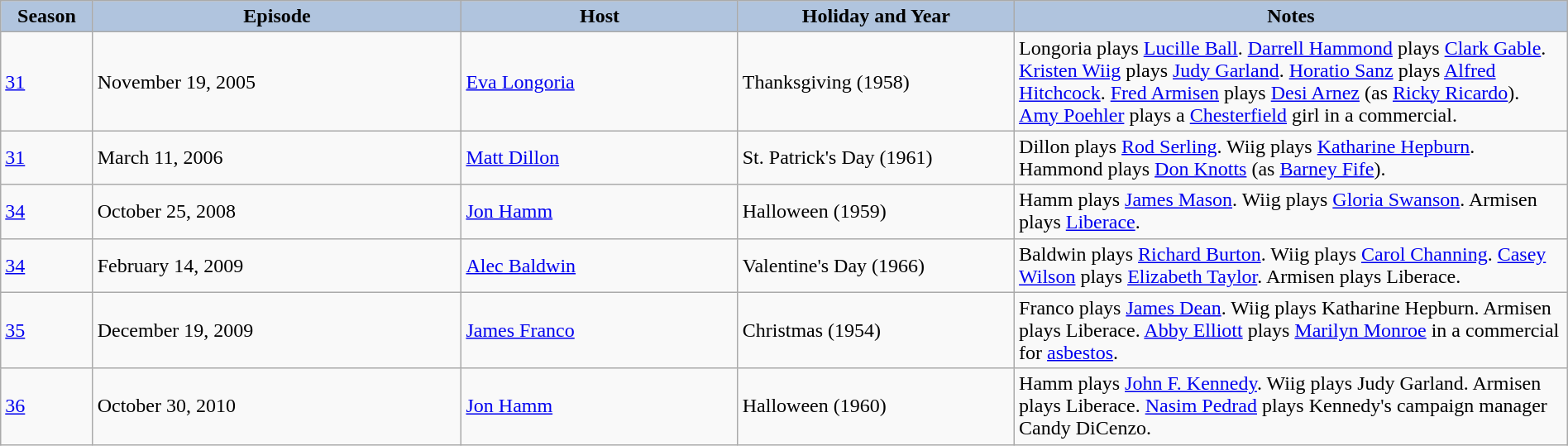<table class="wikitable" style="width:100%">
<tr>
<th style="background:#B0C4DE;" width="5%">Season</th>
<th style="background:#B0C4DE;" width="20%">Episode</th>
<th style="background:#B0C4DE;" width="15%">Host</th>
<th style="background:#B0C4DE;" width="15%">Holiday and Year</th>
<th style="background:#B0C4DE;" width="30%">Notes</th>
</tr>
<tr>
<td><a href='#'>31</a></td>
<td>November 19, 2005</td>
<td><a href='#'>Eva Longoria</a></td>
<td>Thanksgiving (1958)</td>
<td>Longoria plays <a href='#'>Lucille Ball</a>.  <a href='#'>Darrell Hammond</a> plays <a href='#'>Clark Gable</a>. <a href='#'>Kristen Wiig</a> plays <a href='#'>Judy Garland</a>. <a href='#'>Horatio Sanz</a> plays <a href='#'>Alfred Hitchcock</a>. <a href='#'>Fred Armisen</a> plays <a href='#'>Desi Arnez</a> (as <a href='#'>Ricky Ricardo</a>). <a href='#'>Amy Poehler</a> plays a <a href='#'>Chesterfield</a> girl in a commercial.</td>
</tr>
<tr>
<td><a href='#'>31</a></td>
<td>March 11, 2006</td>
<td><a href='#'>Matt Dillon</a></td>
<td>St. Patrick's Day (1961)</td>
<td>Dillon plays <a href='#'>Rod Serling</a>. Wiig plays <a href='#'>Katharine Hepburn</a>. Hammond plays <a href='#'>Don Knotts</a> (as <a href='#'>Barney Fife</a>).</td>
</tr>
<tr>
<td><a href='#'>34</a></td>
<td>October 25, 2008</td>
<td><a href='#'>Jon Hamm</a></td>
<td>Halloween (1959)</td>
<td>Hamm plays <a href='#'>James Mason</a>. Wiig plays <a href='#'>Gloria Swanson</a>. Armisen plays <a href='#'>Liberace</a>.</td>
</tr>
<tr>
<td><a href='#'>34</a></td>
<td>February 14, 2009</td>
<td><a href='#'>Alec Baldwin</a></td>
<td>Valentine's Day (1966)</td>
<td>Baldwin plays <a href='#'>Richard Burton</a>. Wiig plays <a href='#'>Carol Channing</a>. <a href='#'>Casey Wilson</a> plays <a href='#'>Elizabeth Taylor</a>. Armisen plays Liberace.</td>
</tr>
<tr>
<td><a href='#'>35</a></td>
<td>December 19, 2009</td>
<td><a href='#'>James Franco</a></td>
<td>Christmas (1954)</td>
<td>Franco plays <a href='#'>James Dean</a>. Wiig plays Katharine Hepburn. Armisen plays Liberace. <a href='#'>Abby Elliott</a> plays <a href='#'>Marilyn Monroe</a> in a commercial for <a href='#'>asbestos</a>.</td>
</tr>
<tr>
<td><a href='#'>36</a></td>
<td>October 30, 2010</td>
<td><a href='#'>Jon Hamm</a></td>
<td>Halloween (1960)</td>
<td>Hamm plays <a href='#'>John F. Kennedy</a>. Wiig plays Judy Garland. Armisen plays Liberace. <a href='#'>Nasim Pedrad</a> plays Kennedy's campaign manager Candy DiCenzo.</td>
</tr>
</table>
